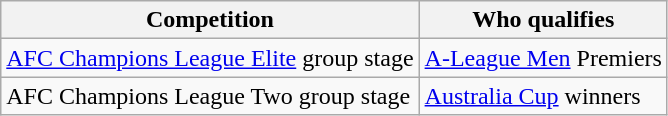<table class="wikitable">
<tr>
<th>Competition</th>
<th>Who qualifies</th>
</tr>
<tr>
<td><a href='#'>AFC Champions League Elite</a> group stage</td>
<td><a href='#'>A-League Men</a> Premiers</td>
</tr>
<tr>
<td>AFC Champions League Two group stage</td>
<td><a href='#'>Australia Cup</a> winners</td>
</tr>
</table>
